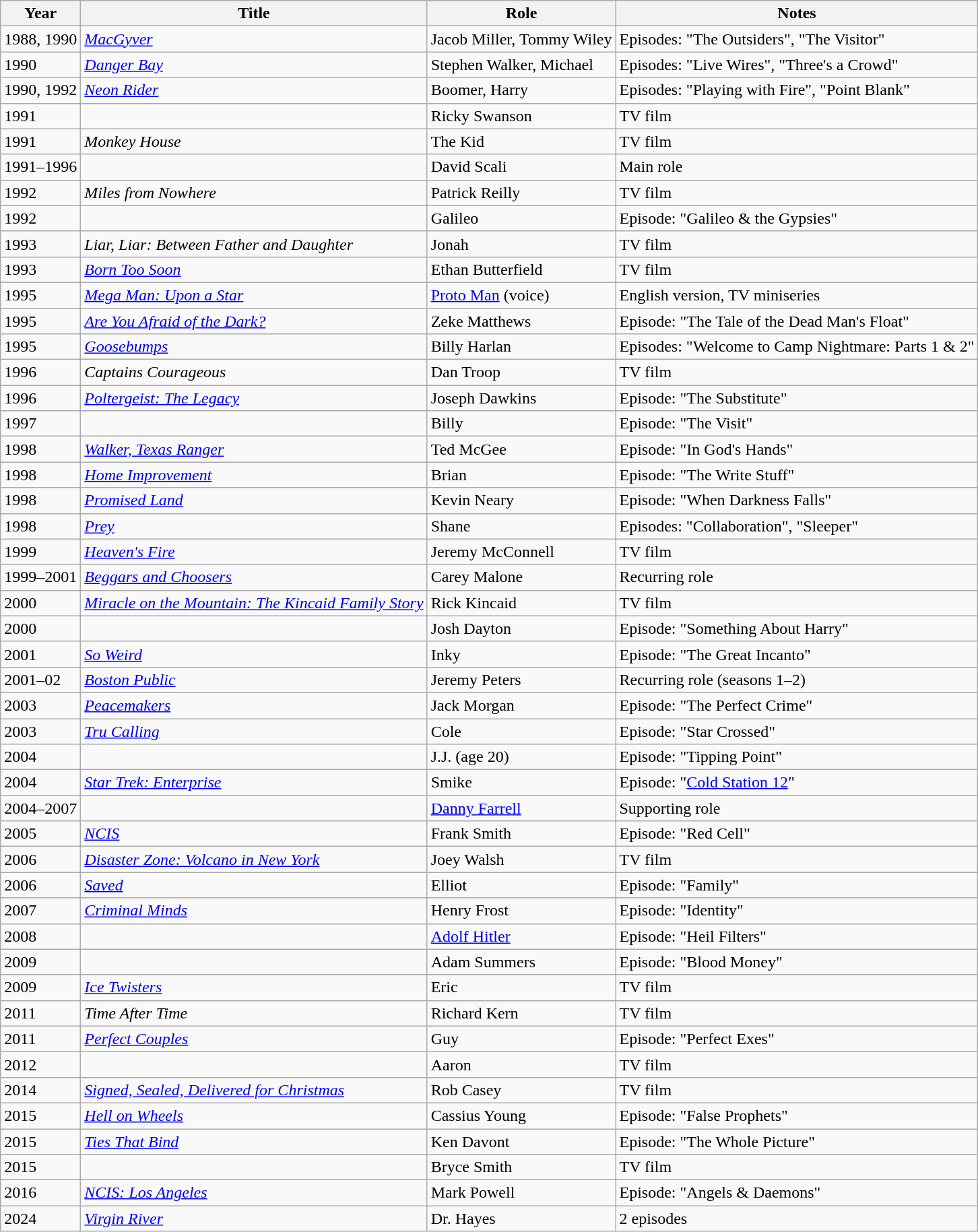<table class="wikitable sortable">
<tr>
<th>Year</th>
<th>Title</th>
<th>Role</th>
<th class="unsortable">Notes</th>
</tr>
<tr>
<td>1988, 1990</td>
<td><em><a href='#'>MacGyver</a></em></td>
<td>Jacob Miller, Tommy Wiley</td>
<td>Episodes: "The Outsiders", "The Visitor"</td>
</tr>
<tr>
<td>1990</td>
<td><em><a href='#'>Danger Bay</a></em></td>
<td>Stephen Walker, Michael</td>
<td>Episodes: "Live Wires", "Three's a Crowd"</td>
</tr>
<tr>
<td>1990, 1992</td>
<td><em><a href='#'>Neon Rider</a></em></td>
<td>Boomer, Harry</td>
<td>Episodes: "Playing with Fire", "Point Blank"</td>
</tr>
<tr>
<td>1991</td>
<td><em></em></td>
<td>Ricky Swanson</td>
<td>TV film</td>
</tr>
<tr>
<td>1991</td>
<td><em>Monkey House</em></td>
<td>The Kid</td>
<td>TV film</td>
</tr>
<tr>
<td>1991–1996</td>
<td><em></em></td>
<td>David Scali</td>
<td>Main role</td>
</tr>
<tr>
<td>1992</td>
<td><em>Miles from Nowhere</em></td>
<td>Patrick Reilly</td>
<td>TV film</td>
</tr>
<tr>
<td>1992</td>
<td><em></em></td>
<td>Galileo</td>
<td>Episode: "Galileo & the Gypsies"</td>
</tr>
<tr>
<td>1993</td>
<td><em>Liar, Liar: Between Father and Daughter</em></td>
<td>Jonah</td>
<td>TV film</td>
</tr>
<tr>
<td>1993</td>
<td><em><a href='#'>Born Too Soon</a></em></td>
<td>Ethan Butterfield</td>
<td>TV film</td>
</tr>
<tr>
<td>1995</td>
<td><em><a href='#'>Mega Man: Upon a Star</a></em></td>
<td><a href='#'>Proto Man</a> (voice)</td>
<td>English version, TV miniseries</td>
</tr>
<tr>
<td>1995</td>
<td><em><a href='#'>Are You Afraid of the Dark?</a></em></td>
<td>Zeke Matthews</td>
<td>Episode: "The Tale of the Dead Man's Float"</td>
</tr>
<tr>
<td>1995</td>
<td><em><a href='#'>Goosebumps</a></em></td>
<td>Billy Harlan</td>
<td>Episodes: "Welcome to Camp Nightmare: Parts 1 & 2"</td>
</tr>
<tr>
<td>1996</td>
<td><em>Captains Courageous</em></td>
<td>Dan Troop</td>
<td>TV film</td>
</tr>
<tr>
<td>1996</td>
<td><em><a href='#'>Poltergeist: The Legacy</a></em></td>
<td>Joseph Dawkins</td>
<td>Episode: "The Substitute"</td>
</tr>
<tr>
<td>1997</td>
<td><em></em></td>
<td>Billy</td>
<td>Episode: "The Visit"</td>
</tr>
<tr>
<td>1998</td>
<td><em><a href='#'>Walker, Texas Ranger</a></em></td>
<td>Ted McGee</td>
<td>Episode: "In God's Hands"</td>
</tr>
<tr>
<td>1998</td>
<td><em><a href='#'>Home Improvement</a></em></td>
<td>Brian</td>
<td>Episode: "The Write Stuff"</td>
</tr>
<tr>
<td>1998</td>
<td><em><a href='#'>Promised Land</a></em></td>
<td>Kevin Neary</td>
<td>Episode: "When Darkness Falls"</td>
</tr>
<tr>
<td>1998</td>
<td><em><a href='#'>Prey</a></em></td>
<td>Shane</td>
<td>Episodes: "Collaboration", "Sleeper"</td>
</tr>
<tr>
<td>1999</td>
<td><em><a href='#'>Heaven's Fire</a></em></td>
<td>Jeremy McConnell</td>
<td>TV film</td>
</tr>
<tr>
<td>1999–2001</td>
<td><em><a href='#'>Beggars and Choosers</a></em></td>
<td>Carey Malone</td>
<td>Recurring role</td>
</tr>
<tr>
<td>2000</td>
<td><em><a href='#'>Miracle on the Mountain: The Kincaid Family Story</a></em></td>
<td>Rick Kincaid</td>
<td>TV film</td>
</tr>
<tr>
<td>2000</td>
<td><em></em></td>
<td>Josh Dayton</td>
<td>Episode: "Something About Harry"</td>
</tr>
<tr>
<td>2001</td>
<td><em><a href='#'>So Weird</a></em></td>
<td>Inky</td>
<td>Episode: "The Great Incanto"</td>
</tr>
<tr>
<td>2001–02</td>
<td><em><a href='#'>Boston Public</a></em></td>
<td>Jeremy Peters</td>
<td>Recurring role (seasons 1–2)</td>
</tr>
<tr>
<td>2003</td>
<td><em><a href='#'>Peacemakers</a></em></td>
<td>Jack Morgan</td>
<td>Episode: "The Perfect Crime"</td>
</tr>
<tr>
<td>2003</td>
<td><em><a href='#'>Tru Calling</a></em></td>
<td>Cole</td>
<td>Episode: "Star Crossed"</td>
</tr>
<tr>
<td>2004</td>
<td><em></em></td>
<td>J.J. (age 20)</td>
<td>Episode: "Tipping Point"</td>
</tr>
<tr>
<td>2004</td>
<td><em><a href='#'>Star Trek: Enterprise</a></em></td>
<td>Smike</td>
<td>Episode: "<a href='#'>Cold Station 12</a>"</td>
</tr>
<tr>
<td>2004–2007</td>
<td><em></em></td>
<td><a href='#'>Danny Farrell</a></td>
<td>Supporting role</td>
</tr>
<tr>
<td>2005</td>
<td><em><a href='#'>NCIS</a></em></td>
<td>Frank Smith</td>
<td>Episode: "Red Cell"</td>
</tr>
<tr>
<td>2006</td>
<td><em><a href='#'>Disaster Zone: Volcano in New York</a></em></td>
<td>Joey Walsh</td>
<td>TV film</td>
</tr>
<tr>
<td>2006</td>
<td><em><a href='#'>Saved</a></em></td>
<td>Elliot</td>
<td>Episode: "Family"</td>
</tr>
<tr>
<td>2007</td>
<td><em><a href='#'>Criminal Minds</a></em></td>
<td>Henry Frost</td>
<td>Episode: "Identity"</td>
</tr>
<tr>
<td>2008</td>
<td><em></em></td>
<td><a href='#'>Adolf Hitler</a></td>
<td>Episode: "Heil Filters"</td>
</tr>
<tr>
<td>2009</td>
<td><em></em></td>
<td>Adam Summers</td>
<td>Episode: "Blood Money"</td>
</tr>
<tr>
<td>2009</td>
<td><em><a href='#'>Ice Twisters</a></em></td>
<td>Eric</td>
<td>TV film</td>
</tr>
<tr>
<td>2011</td>
<td><em>Time After Time</em></td>
<td>Richard Kern</td>
<td>TV film</td>
</tr>
<tr>
<td>2011</td>
<td><em><a href='#'>Perfect Couples</a></em></td>
<td>Guy</td>
<td>Episode: "Perfect Exes"</td>
</tr>
<tr>
<td>2012</td>
<td><em></em></td>
<td>Aaron</td>
<td>TV film</td>
</tr>
<tr>
<td>2014</td>
<td><em><a href='#'>Signed, Sealed, Delivered for Christmas</a></em></td>
<td>Rob Casey</td>
<td>TV film</td>
</tr>
<tr>
<td>2015</td>
<td><em><a href='#'>Hell on Wheels</a></em></td>
<td>Cassius Young</td>
<td>Episode: "False Prophets"</td>
</tr>
<tr>
<td>2015</td>
<td><em><a href='#'>Ties That Bind</a></em></td>
<td>Ken Davont</td>
<td>Episode: "The Whole Picture"</td>
</tr>
<tr>
<td>2015</td>
<td><em></em></td>
<td>Bryce Smith</td>
<td>TV film</td>
</tr>
<tr>
<td>2016</td>
<td><em><a href='#'>NCIS: Los Angeles</a></em></td>
<td>Mark Powell</td>
<td>Episode: "Angels & Daemons"</td>
</tr>
<tr>
<td>2024</td>
<td><em><a href='#'>Virgin River</a></td>
<td>Dr. Hayes</td>
<td>2 episodes</td>
</tr>
</table>
